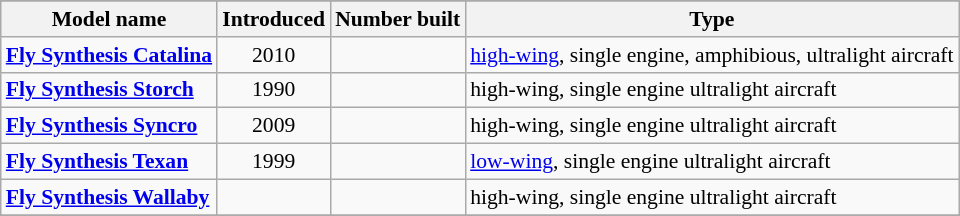<table class="wikitable" align=center style="font-size:90%;">
<tr>
</tr>
<tr style="background:#efefef;">
<th>Model name</th>
<th>Introduced</th>
<th>Number built</th>
<th>Type</th>
</tr>
<tr>
<td align=left><strong><a href='#'>Fly Synthesis Catalina</a></strong></td>
<td align=center>2010</td>
<td align=center></td>
<td align=left><a href='#'>high-wing</a>, single engine, amphibious, ultralight aircraft</td>
</tr>
<tr>
<td align=left><strong><a href='#'>Fly Synthesis Storch</a></strong></td>
<td align=center>1990</td>
<td align=center></td>
<td align=left>high-wing, single engine ultralight aircraft</td>
</tr>
<tr>
<td align=left><strong><a href='#'>Fly Synthesis Syncro</a></strong></td>
<td align=center>2009</td>
<td align=center></td>
<td align=left>high-wing, single engine ultralight aircraft</td>
</tr>
<tr>
<td align=left><strong><a href='#'>Fly Synthesis Texan</a></strong></td>
<td align=center>1999</td>
<td align=center></td>
<td align=left><a href='#'>low-wing</a>, single engine ultralight aircraft</td>
</tr>
<tr>
<td align=left><strong><a href='#'>Fly Synthesis Wallaby</a></strong></td>
<td align=center></td>
<td align=center></td>
<td align=left>high-wing, single engine ultralight aircraft</td>
</tr>
<tr>
</tr>
</table>
